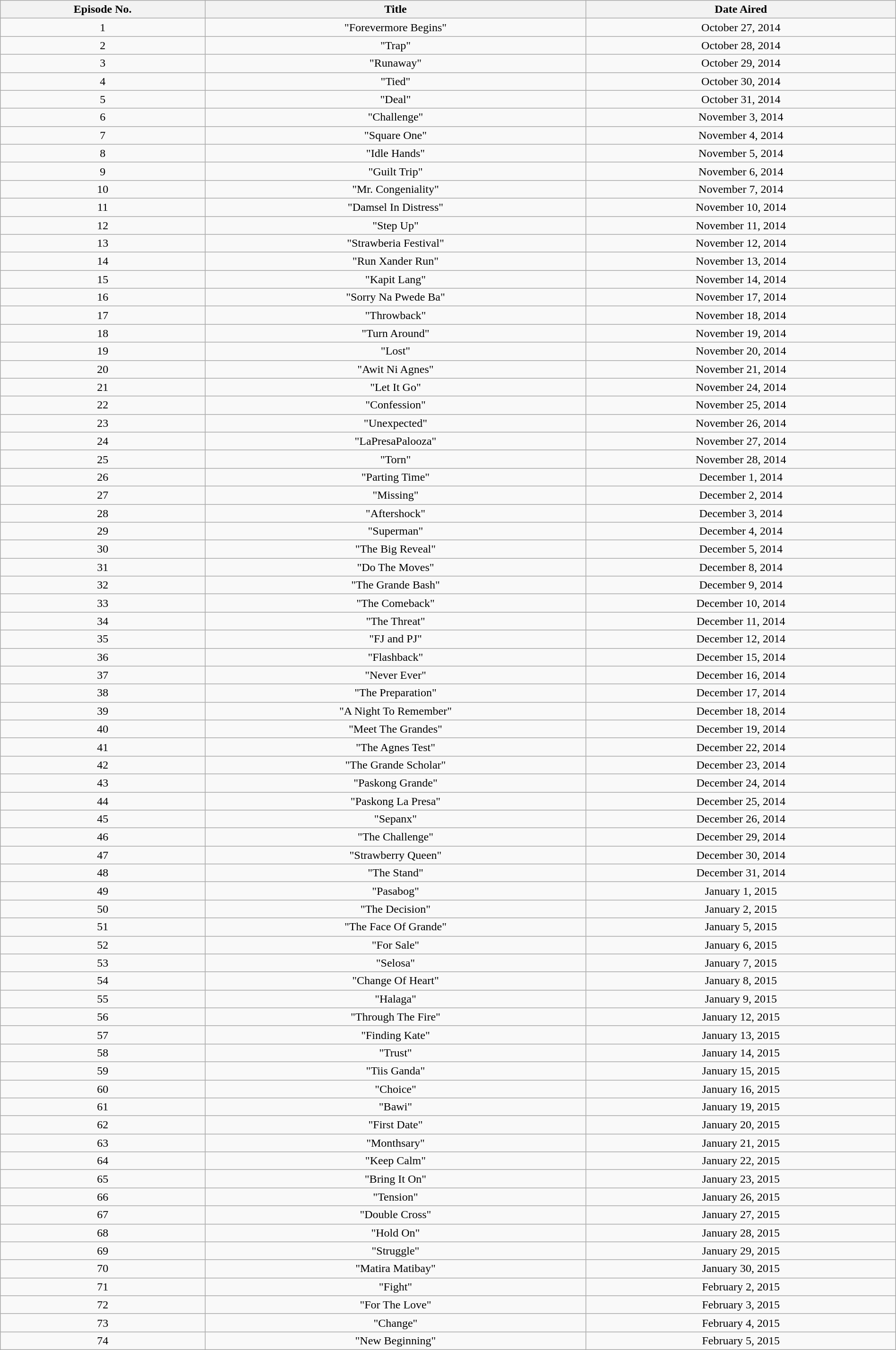<table class="wikitable" style="text-align:center; font-size:100%; line-height:18px;"  width="100%">
<tr>
<th>Episode No.</th>
<th>Title</th>
<th>Date Aired</th>
</tr>
<tr>
<td>1</td>
<td>"Forevermore Begins"</td>
<td>October 27, 2014</td>
</tr>
<tr>
<td>2</td>
<td>"Trap"</td>
<td>October 28, 2014</td>
</tr>
<tr>
<td>3</td>
<td>"Runaway"</td>
<td>October 29, 2014</td>
</tr>
<tr>
<td>4</td>
<td>"Tied"</td>
<td>October 30, 2014</td>
</tr>
<tr>
<td>5</td>
<td>"Deal"</td>
<td>October 31, 2014</td>
</tr>
<tr>
<td>6</td>
<td>"Challenge"</td>
<td>November 3, 2014</td>
</tr>
<tr>
<td>7</td>
<td>"Square One"</td>
<td>November 4, 2014</td>
</tr>
<tr>
<td>8</td>
<td>"Idle Hands"</td>
<td>November 5, 2014</td>
</tr>
<tr>
<td>9</td>
<td>"Guilt Trip"</td>
<td>November 6, 2014</td>
</tr>
<tr>
<td>10</td>
<td>"Mr. Congeniality"</td>
<td>November 7, 2014</td>
</tr>
<tr>
<td>11</td>
<td>"Damsel In Distress"</td>
<td>November 10, 2014</td>
</tr>
<tr>
<td>12</td>
<td>"Step Up"</td>
<td>November 11, 2014</td>
</tr>
<tr>
<td>13</td>
<td>"Strawberia Festival"</td>
<td>November 12, 2014</td>
</tr>
<tr>
<td>14</td>
<td>"Run Xander Run"</td>
<td>November 13, 2014</td>
</tr>
<tr>
<td>15</td>
<td>"Kapit Lang"</td>
<td>November 14, 2014</td>
</tr>
<tr>
<td>16</td>
<td>"Sorry Na Pwede Ba"</td>
<td>November 17, 2014</td>
</tr>
<tr>
<td>17</td>
<td>"Throwback"</td>
<td>November 18, 2014</td>
</tr>
<tr>
<td>18</td>
<td>"Turn Around"</td>
<td>November 19, 2014</td>
</tr>
<tr>
<td>19</td>
<td>"Lost"</td>
<td>November 20, 2014</td>
</tr>
<tr>
<td>20</td>
<td>"Awit Ni Agnes"</td>
<td>November 21, 2014</td>
</tr>
<tr>
<td>21</td>
<td>"Let It Go"</td>
<td>November 24, 2014</td>
</tr>
<tr>
<td>22</td>
<td>"Confession"</td>
<td>November 25, 2014</td>
</tr>
<tr>
<td>23</td>
<td>"Unexpected"</td>
<td>November 26, 2014</td>
</tr>
<tr>
<td>24</td>
<td>"LaPresaPalooza"</td>
<td>November 27, 2014</td>
</tr>
<tr>
<td>25</td>
<td>"Torn"</td>
<td>November 28, 2014</td>
</tr>
<tr>
<td>26</td>
<td>"Parting Time"</td>
<td>December 1, 2014</td>
</tr>
<tr>
<td>27</td>
<td>"Missing"</td>
<td>December 2, 2014</td>
</tr>
<tr>
<td>28</td>
<td>"Aftershock"</td>
<td>December 3, 2014</td>
</tr>
<tr>
<td>29</td>
<td>"Superman"</td>
<td>December 4, 2014</td>
</tr>
<tr>
<td>30</td>
<td>"The Big Reveal"</td>
<td>December 5, 2014</td>
</tr>
<tr>
<td>31</td>
<td>"Do The Moves"</td>
<td>December 8, 2014</td>
</tr>
<tr>
<td>32</td>
<td>"The Grande Bash"</td>
<td>December 9, 2014</td>
</tr>
<tr>
<td>33</td>
<td>"The Comeback"</td>
<td>December 10, 2014</td>
</tr>
<tr>
<td>34</td>
<td>"The Threat"</td>
<td>December 11, 2014</td>
</tr>
<tr>
<td>35</td>
<td>"FJ and PJ"</td>
<td>December 12, 2014</td>
</tr>
<tr>
<td>36</td>
<td>"Flashback"</td>
<td>December 15, 2014</td>
</tr>
<tr>
<td>37</td>
<td>"Never Ever"</td>
<td>December 16, 2014</td>
</tr>
<tr>
<td>38</td>
<td>"The Preparation"</td>
<td>December 17, 2014</td>
</tr>
<tr>
<td>39</td>
<td>"A Night To Remember"</td>
<td>December 18, 2014</td>
</tr>
<tr>
<td>40</td>
<td>"Meet The Grandes"</td>
<td>December 19, 2014</td>
</tr>
<tr>
<td>41</td>
<td>"The Agnes Test"</td>
<td>December 22, 2014</td>
</tr>
<tr>
<td>42</td>
<td>"The Grande Scholar"</td>
<td>December 23, 2014</td>
</tr>
<tr>
<td>43</td>
<td>"Paskong Grande"</td>
<td>December 24, 2014</td>
</tr>
<tr>
<td>44</td>
<td>"Paskong La Presa"</td>
<td>December 25, 2014</td>
</tr>
<tr>
<td>45</td>
<td>"Sepanx"</td>
<td>December 26, 2014</td>
</tr>
<tr>
<td>46</td>
<td>"The Challenge"</td>
<td>December 29, 2014</td>
</tr>
<tr>
<td>47</td>
<td>"Strawberry Queen"</td>
<td>December 30, 2014</td>
</tr>
<tr>
<td>48</td>
<td>"The Stand"</td>
<td>December 31, 2014</td>
</tr>
<tr>
<td>49</td>
<td>"Pasabog"</td>
<td>January 1, 2015</td>
</tr>
<tr>
<td>50</td>
<td>"The Decision"</td>
<td>January 2, 2015</td>
</tr>
<tr>
<td>51</td>
<td>"The Face Of Grande"</td>
<td>January 5, 2015</td>
</tr>
<tr>
<td>52</td>
<td>"For Sale"</td>
<td>January 6, 2015</td>
</tr>
<tr>
<td>53</td>
<td>"Selosa"</td>
<td>January 7, 2015</td>
</tr>
<tr>
<td>54</td>
<td>"Change Of Heart"</td>
<td>January 8, 2015</td>
</tr>
<tr>
<td>55</td>
<td>"Halaga"</td>
<td>January 9, 2015</td>
</tr>
<tr>
<td>56</td>
<td>"Through The Fire"</td>
<td>January 12, 2015</td>
</tr>
<tr>
<td>57</td>
<td>"Finding Kate"</td>
<td>January 13, 2015</td>
</tr>
<tr>
<td>58</td>
<td>"Trust"</td>
<td>January 14, 2015</td>
</tr>
<tr>
<td>59</td>
<td>"Tiis Ganda"</td>
<td>January 15, 2015</td>
</tr>
<tr>
<td>60</td>
<td>"Choice"</td>
<td>January 16, 2015</td>
</tr>
<tr>
<td>61</td>
<td>"Bawi"</td>
<td>January 19, 2015</td>
</tr>
<tr>
<td>62</td>
<td>"First Date"</td>
<td>January 20, 2015</td>
</tr>
<tr>
<td>63</td>
<td>"Monthsary"</td>
<td>January 21, 2015</td>
</tr>
<tr>
<td>64</td>
<td>"Keep Calm"</td>
<td>January 22, 2015</td>
</tr>
<tr>
<td>65</td>
<td>"Bring It On"</td>
<td>January 23, 2015</td>
</tr>
<tr>
<td>66</td>
<td>"Tension"</td>
<td>January 26, 2015</td>
</tr>
<tr>
<td>67</td>
<td>"Double Cross"</td>
<td>January 27, 2015</td>
</tr>
<tr>
<td>68</td>
<td>"Hold On"</td>
<td>January 28, 2015</td>
</tr>
<tr>
<td>69</td>
<td>"Struggle"</td>
<td>January 29, 2015</td>
</tr>
<tr>
<td>70</td>
<td>"Matira Matibay"</td>
<td>January 30, 2015</td>
</tr>
<tr>
<td>71</td>
<td>"Fight"</td>
<td>February 2, 2015</td>
</tr>
<tr>
<td>72</td>
<td>"For The Love"</td>
<td>February 3, 2015</td>
</tr>
<tr>
<td>73</td>
<td>"Change"</td>
<td>February 4, 2015</td>
</tr>
<tr>
<td>74</td>
<td>"New Beginning"</td>
<td>February 5, 2015</td>
</tr>
</table>
